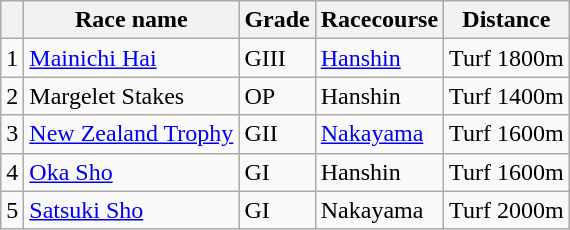<table class="wikitable">
<tr>
<th></th>
<th>Race name</th>
<th>Grade</th>
<th>Racecourse</th>
<th>Distance</th>
</tr>
<tr>
<td>1</td>
<td><a href='#'>Mainichi Hai</a></td>
<td>GIII</td>
<td><a href='#'>Hanshin</a></td>
<td>Turf 1800m</td>
</tr>
<tr>
<td>2</td>
<td>Margelet Stakes</td>
<td>OP</td>
<td>Hanshin</td>
<td>Turf 1400m</td>
</tr>
<tr>
<td>3</td>
<td><a href='#'>New Zealand Trophy</a></td>
<td>GII</td>
<td><a href='#'>Nakayama</a></td>
<td>Turf 1600m</td>
</tr>
<tr>
<td>4</td>
<td><a href='#'>Oka Sho</a></td>
<td>GI</td>
<td>Hanshin</td>
<td>Turf 1600m</td>
</tr>
<tr>
<td>5</td>
<td><a href='#'>Satsuki Sho</a></td>
<td>GI</td>
<td>Nakayama</td>
<td>Turf 2000m</td>
</tr>
</table>
